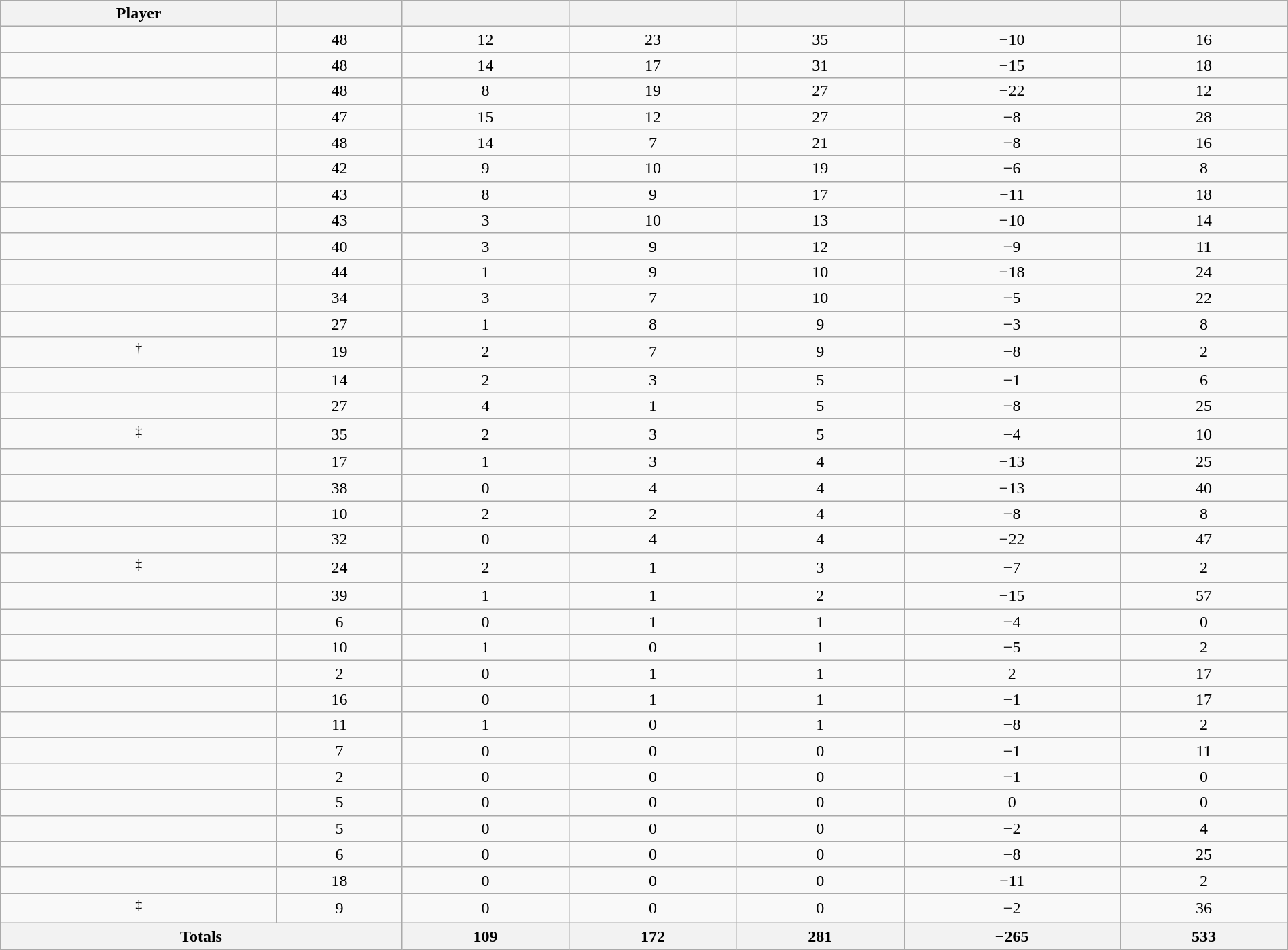<table class="wikitable sortable" style="width:100%; text-align:center;">
<tr align=center>
<th>Player</th>
<th></th>
<th></th>
<th></th>
<th></th>
<th data-sort-type="number"></th>
<th></th>
</tr>
<tr>
<td></td>
<td>48</td>
<td>12</td>
<td>23</td>
<td>35</td>
<td>−10</td>
<td>16</td>
</tr>
<tr>
<td></td>
<td>48</td>
<td>14</td>
<td>17</td>
<td>31</td>
<td>−15</td>
<td>18</td>
</tr>
<tr>
<td></td>
<td>48</td>
<td>8</td>
<td>19</td>
<td>27</td>
<td>−22</td>
<td>12</td>
</tr>
<tr>
<td></td>
<td>47</td>
<td>15</td>
<td>12</td>
<td>27</td>
<td>−8</td>
<td>28</td>
</tr>
<tr>
<td></td>
<td>48</td>
<td>14</td>
<td>7</td>
<td>21</td>
<td>−8</td>
<td>16</td>
</tr>
<tr>
<td></td>
<td>42</td>
<td>9</td>
<td>10</td>
<td>19</td>
<td>−6</td>
<td>8</td>
</tr>
<tr>
<td></td>
<td>43</td>
<td>8</td>
<td>9</td>
<td>17</td>
<td>−11</td>
<td>18</td>
</tr>
<tr>
<td></td>
<td>43</td>
<td>3</td>
<td>10</td>
<td>13</td>
<td>−10</td>
<td>14</td>
</tr>
<tr>
<td></td>
<td>40</td>
<td>3</td>
<td>9</td>
<td>12</td>
<td>−9</td>
<td>11</td>
</tr>
<tr>
<td></td>
<td>44</td>
<td>1</td>
<td>9</td>
<td>10</td>
<td>−18</td>
<td>24</td>
</tr>
<tr>
<td></td>
<td>34</td>
<td>3</td>
<td>7</td>
<td>10</td>
<td>−5</td>
<td>22</td>
</tr>
<tr>
<td></td>
<td>27</td>
<td>1</td>
<td>8</td>
<td>9</td>
<td>−3</td>
<td>8</td>
</tr>
<tr>
<td><sup>†</sup></td>
<td>19</td>
<td>2</td>
<td>7</td>
<td>9</td>
<td>−8</td>
<td>2</td>
</tr>
<tr>
<td></td>
<td>14</td>
<td>2</td>
<td>3</td>
<td>5</td>
<td>−1</td>
<td>6</td>
</tr>
<tr>
<td></td>
<td>27</td>
<td>4</td>
<td>1</td>
<td>5</td>
<td>−8</td>
<td>25</td>
</tr>
<tr>
<td><sup>‡</sup></td>
<td>35</td>
<td>2</td>
<td>3</td>
<td>5</td>
<td>−4</td>
<td>10</td>
</tr>
<tr>
<td></td>
<td>17</td>
<td>1</td>
<td>3</td>
<td>4</td>
<td>−13</td>
<td>25</td>
</tr>
<tr>
<td></td>
<td>38</td>
<td>0</td>
<td>4</td>
<td>4</td>
<td>−13</td>
<td>40</td>
</tr>
<tr>
<td></td>
<td>10</td>
<td>2</td>
<td>2</td>
<td>4</td>
<td>−8</td>
<td>8</td>
</tr>
<tr>
<td></td>
<td>32</td>
<td>0</td>
<td>4</td>
<td>4</td>
<td>−22</td>
<td>47</td>
</tr>
<tr>
<td><sup>‡</sup></td>
<td>24</td>
<td>2</td>
<td>1</td>
<td>3</td>
<td>−7</td>
<td>2</td>
</tr>
<tr>
<td></td>
<td>39</td>
<td>1</td>
<td>1</td>
<td>2</td>
<td>−15</td>
<td>57</td>
</tr>
<tr>
<td></td>
<td>6</td>
<td>0</td>
<td>1</td>
<td>1</td>
<td>−4</td>
<td>0</td>
</tr>
<tr>
<td></td>
<td>10</td>
<td>1</td>
<td>0</td>
<td>1</td>
<td>−5</td>
<td>2</td>
</tr>
<tr>
<td></td>
<td>2</td>
<td>0</td>
<td>1</td>
<td>1</td>
<td>2</td>
<td>17</td>
</tr>
<tr>
<td></td>
<td>16</td>
<td>0</td>
<td>1</td>
<td>1</td>
<td>−1</td>
<td>17</td>
</tr>
<tr>
<td></td>
<td>11</td>
<td>1</td>
<td>0</td>
<td>1</td>
<td>−8</td>
<td>2</td>
</tr>
<tr>
<td></td>
<td>7</td>
<td>0</td>
<td>0</td>
<td>0</td>
<td>−1</td>
<td>11</td>
</tr>
<tr>
<td></td>
<td>2</td>
<td>0</td>
<td>0</td>
<td>0</td>
<td>−1</td>
<td>0</td>
</tr>
<tr>
<td></td>
<td>5</td>
<td>0</td>
<td>0</td>
<td>0</td>
<td>0</td>
<td>0</td>
</tr>
<tr>
<td></td>
<td>5</td>
<td>0</td>
<td>0</td>
<td>0</td>
<td>−2</td>
<td>4</td>
</tr>
<tr>
<td></td>
<td>6</td>
<td>0</td>
<td>0</td>
<td>0</td>
<td>−8</td>
<td>25</td>
</tr>
<tr>
<td></td>
<td>18</td>
<td>0</td>
<td>0</td>
<td>0</td>
<td>−11</td>
<td>2</td>
</tr>
<tr>
<td><sup>‡</sup></td>
<td>9</td>
<td>0</td>
<td>0</td>
<td>0</td>
<td>−2</td>
<td>36</td>
</tr>
<tr class="unsortable">
<th colspan=2>Totals</th>
<th>109</th>
<th>172</th>
<th>281</th>
<th>−265</th>
<th>533</th>
</tr>
</table>
